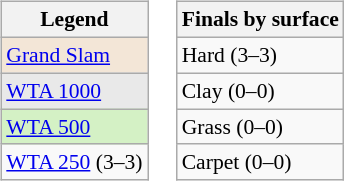<table>
<tr valign=top>
<td><br><table class=wikitable style="font-size:90%">
<tr>
<th>Legend</th>
</tr>
<tr style="background:#f3e6d7;">
<td><a href='#'>Grand Slam</a></td>
</tr>
<tr style="background:#e9e9e9;">
<td><a href='#'>WTA 1000</a></td>
</tr>
<tr style="background:#d4f1c5;">
<td><a href='#'>WTA 500</a></td>
</tr>
<tr>
<td><a href='#'>WTA 250</a> (3–3)</td>
</tr>
</table>
</td>
<td><br><table class=wikitable style="font-size:90%">
<tr>
<th>Finals by surface</th>
</tr>
<tr>
<td>Hard (3–3)</td>
</tr>
<tr>
<td>Clay (0–0)</td>
</tr>
<tr>
<td>Grass (0–0)</td>
</tr>
<tr>
<td>Carpet (0–0)</td>
</tr>
</table>
</td>
</tr>
</table>
